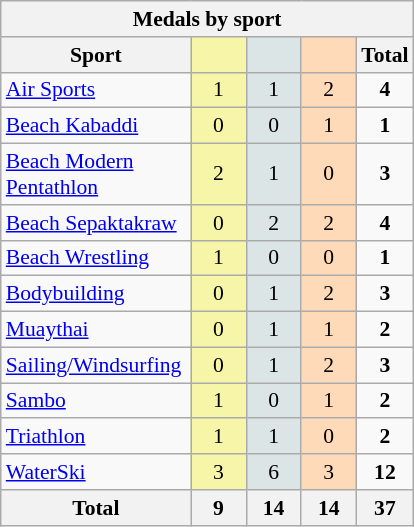<table class="wikitable" style="font-size:90%; text-align:center;">
<tr>
<th colspan=5>Medals by sport</th>
</tr>
<tr>
<th width=120>Sport</th>
<th scope="col" width=30 style="background:#F7F6A8;"></th>
<th scope="col" width=30 style="background:#DCE5E5;"></th>
<th scope="col" width=30 style="background:#FFDAB9;"></th>
<th width=30>Total</th>
</tr>
<tr>
<td align=left><a href='#'>Air Sports</a></td>
<td style="background:#F7F6A8;">1</td>
<td style="background:#DCE5E5;">1</td>
<td style="background:#FFDAB9;">2</td>
<td><strong>4</strong></td>
</tr>
<tr>
<td align=left><a href='#'>Beach Kabaddi</a></td>
<td style="background:#F7F6A8;">0</td>
<td style="background:#DCE5E5;">0</td>
<td style="background:#FFDAB9;">1</td>
<td><strong>1</strong></td>
</tr>
<tr>
<td align=left><a href='#'>Beach Modern Pentathlon</a></td>
<td style="background:#F7F6A8;">2</td>
<td style="background:#DCE5E5;">1</td>
<td style="background:#FFDAB9;">0</td>
<td><strong>3</strong></td>
</tr>
<tr>
<td align=left><a href='#'>Beach Sepaktakraw</a></td>
<td style="background:#F7F6A8;">0</td>
<td style="background:#DCE5E5;">2</td>
<td style="background:#FFDAB9;">2</td>
<td><strong>4</strong></td>
</tr>
<tr>
<td align=left><a href='#'>Beach Wrestling</a></td>
<td style="background:#F7F6A8;">1</td>
<td style="background:#DCE5E5;">0</td>
<td style="background:#FFDAB9;">0</td>
<td><strong>1</strong></td>
</tr>
<tr>
<td align=left><a href='#'>Bodybuilding</a></td>
<td style="background:#F7F6A8;">0</td>
<td style="background:#DCE5E5;">1</td>
<td style="background:#FFDAB9;">2</td>
<td><strong>3</strong></td>
</tr>
<tr>
<td align=left><a href='#'>Muaythai</a></td>
<td style="background:#F7F6A8;">0</td>
<td style="background:#DCE5E5;">1</td>
<td style="background:#FFDAB9;">1</td>
<td><strong>2</strong></td>
</tr>
<tr>
<td align=left><a href='#'>Sailing/Windsurfing</a></td>
<td style="background:#F7F6A8;">0</td>
<td style="background:#DCE5E5;">1</td>
<td style="background:#FFDAB9;">2</td>
<td><strong>3</strong></td>
</tr>
<tr>
<td align=left><a href='#'>Sambo</a></td>
<td style="background:#F7F6A8;">1</td>
<td style="background:#DCE5E5;">0</td>
<td style="background:#FFDAB9;">1</td>
<td><strong>2</strong></td>
</tr>
<tr>
<td align=left><a href='#'>Triathlon</a></td>
<td style="background:#F7F6A8;">1</td>
<td style="background:#DCE5E5;">1</td>
<td style="background:#FFDAB9;">0</td>
<td><strong>2</strong></td>
</tr>
<tr>
<td align=left><a href='#'>WaterSki</a></td>
<td style="background:#F7F6A8;">3</td>
<td style="background:#DCE5E5;">6</td>
<td style="background:#FFDAB9;">3</td>
<td><strong>12</strong></td>
</tr>
<tr class="sortbottom">
<th>Total</th>
<th>9</th>
<th>14</th>
<th>14</th>
<th>37</th>
</tr>
</table>
